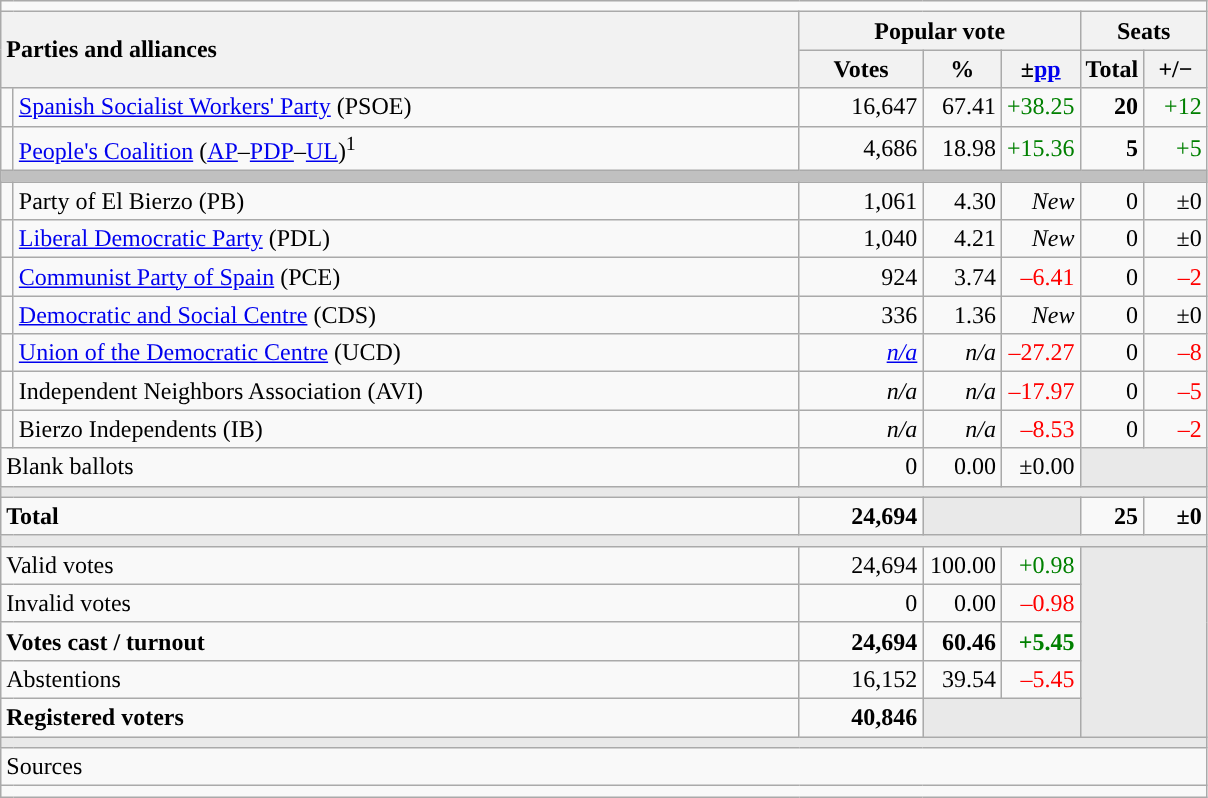<table class="wikitable" style="text-align:right;">
<tr>
<td colspan="7"></td>
</tr>
<tr>
<th style="text-align:left;" rowspan="2" colspan="2" width="525">Parties and alliances</th>
<th colspan="3">Popular vote</th>
<th colspan="2">Seats</th>
</tr>
<tr>
<th width="75">Votes</th>
<th width="45">%</th>
<th width="45">±<a href='#'>pp</a></th>
<th width="35">Total</th>
<th width="35">+/−</th>
</tr>
<tr>
<td width="1" style="color:inherit;background:"></td>
<td align="left"><a href='#'>Spanish Socialist Workers' Party</a> (PSOE)</td>
<td>16,647</td>
<td>67.41</td>
<td style="color:green;">+38.25</td>
<td><strong>20</strong></td>
<td style="color:green;">+12</td>
</tr>
<tr>
<td style="color:inherit;background:"></td>
<td align="left"><a href='#'>People's Coalition</a> (<a href='#'>AP</a>–<a href='#'>PDP</a>–<a href='#'>UL</a>)<sup>1</sup></td>
<td>4,686</td>
<td>18.98</td>
<td style="color:green;">+15.36</td>
<td><strong>5</strong></td>
<td style="color:green;">+5</td>
</tr>
<tr>
<td colspan="7" bgcolor="#C0C0C0"></td>
</tr>
<tr>
<td style="color:inherit;background:"></td>
<td align="left">Party of El Bierzo (PB)</td>
<td>1,061</td>
<td>4.30</td>
<td><em>New</em></td>
<td>0</td>
<td>±0</td>
</tr>
<tr>
<td style="color:inherit;background:"></td>
<td align="left"><a href='#'>Liberal Democratic Party</a> (PDL)</td>
<td>1,040</td>
<td>4.21</td>
<td><em>New</em></td>
<td>0</td>
<td>±0</td>
</tr>
<tr>
<td style="color:inherit;background:"></td>
<td align="left"><a href='#'>Communist Party of Spain</a> (PCE)</td>
<td>924</td>
<td>3.74</td>
<td style="color:red;">–6.41</td>
<td>0</td>
<td style="color:red;">–2</td>
</tr>
<tr>
<td style="color:inherit;background:"></td>
<td align="left"><a href='#'>Democratic and Social Centre</a> (CDS)</td>
<td>336</td>
<td>1.36</td>
<td><em>New</em></td>
<td>0</td>
<td>±0</td>
</tr>
<tr>
<td style="color:inherit;background:"></td>
<td align="left"><a href='#'>Union of the Democratic Centre</a> (UCD)</td>
<td><em><a href='#'>n/a</a></em></td>
<td><em>n/a</em></td>
<td style="color:red;">–27.27</td>
<td>0</td>
<td style="color:red;">–8</td>
</tr>
<tr>
<td style="color:inherit;background:"></td>
<td align="left">Independent Neighbors Association (AVI)</td>
<td><em>n/a</em></td>
<td><em>n/a</em></td>
<td style="color:red;">–17.97</td>
<td>0</td>
<td style="color:red;">–5</td>
</tr>
<tr>
<td style="color:inherit;background:"></td>
<td align="left">Bierzo Independents (IB)</td>
<td><em>n/a</em></td>
<td><em>n/a</em></td>
<td style="color:red;">–8.53</td>
<td>0</td>
<td style="color:red;">–2</td>
</tr>
<tr>
<td align="left" colspan="2">Blank ballots</td>
<td>0</td>
<td>0.00</td>
<td>±0.00</td>
<td bgcolor="#E9E9E9" colspan="2"></td>
</tr>
<tr>
<td colspan="7" bgcolor="#E9E9E9"></td>
</tr>
<tr style="font-weight:bold;">
<td align="left" colspan="2">Total</td>
<td>24,694</td>
<td bgcolor="#E9E9E9" colspan="2"></td>
<td>25</td>
<td>±0</td>
</tr>
<tr>
<td colspan="7" bgcolor="#E9E9E9"></td>
</tr>
<tr>
<td align="left" colspan="2">Valid votes</td>
<td>24,694</td>
<td>100.00</td>
<td style="color:green;">+0.98</td>
<td bgcolor="#E9E9E9" colspan="2" rowspan="5"></td>
</tr>
<tr>
<td align="left" colspan="2">Invalid votes</td>
<td>0</td>
<td>0.00</td>
<td style="color:red;">–0.98</td>
</tr>
<tr style="font-weight:bold;">
<td align="left" colspan="2">Votes cast / turnout</td>
<td>24,694</td>
<td>60.46</td>
<td style="color:green;">+5.45</td>
</tr>
<tr>
<td align="left" colspan="2">Abstentions</td>
<td>16,152</td>
<td>39.54</td>
<td style="color:red;">–5.45</td>
</tr>
<tr style="font-weight:bold;">
<td align="left" colspan="2">Registered voters</td>
<td>40,846</td>
<td bgcolor="#E9E9E9" colspan="2"></td>
</tr>
<tr>
<td colspan="7" bgcolor="#E9E9E9"></td>
</tr>
<tr>
<td align="left" colspan="7">Sources</td>
</tr>
<tr>
<td colspan="7" style="text-align:left; max-width:790px;"></td>
</tr>
</table>
